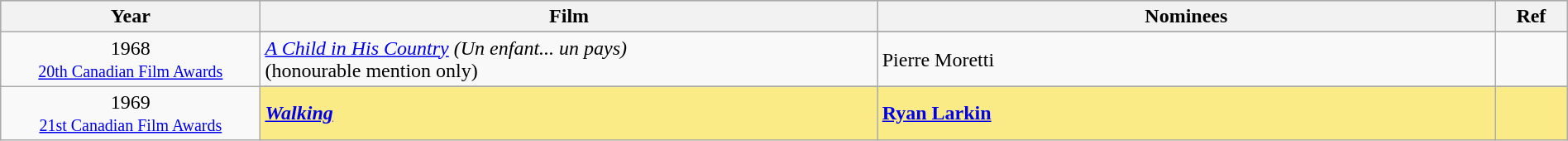<table class="wikitable" style="width:100%;">
<tr style="background:#bebebe;">
<th style="width:8%;">Year</th>
<th style="width:19%;">Film</th>
<th style="width:19%;">Nominees</th>
<th style="width:2%;">Ref</th>
</tr>
<tr>
<td rowspan=2 align="center">1968 <br> <small><a href='#'>20th Canadian Film Awards</a></small></td>
</tr>
<tr>
<td><em><a href='#'>A Child in His Country</a> (Un enfant... un pays)</em><br>(honourable mention only)</td>
<td>Pierre Moretti</td>
<td></td>
</tr>
<tr>
<td rowspan=2 align="center">1969 <br> <small><a href='#'>21st Canadian Film Awards</a></small></td>
</tr>
<tr style="background:#FAEB86;">
<td><strong><em><a href='#'>Walking</a></em></strong></td>
<td><strong><a href='#'>Ryan Larkin</a></strong></td>
<td></td>
</tr>
</table>
